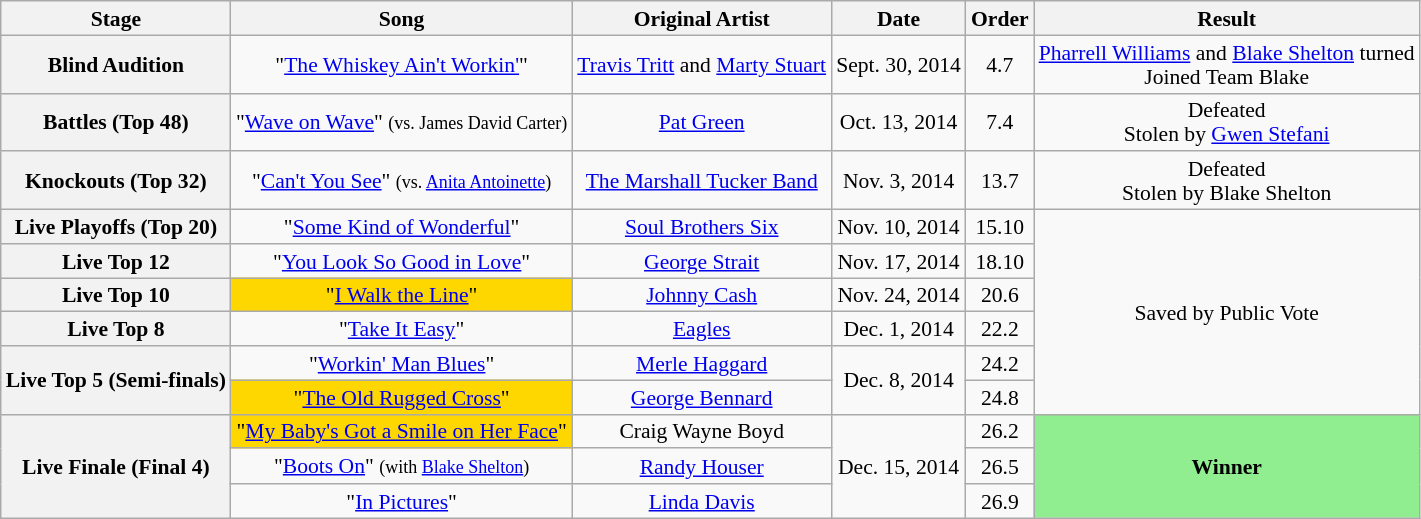<table class="wikitable" style="text-align:center; font-size:90%; line-height:16px;">
<tr>
<th scope="col">Stage</th>
<th scope="col">Song</th>
<th scope="col">Original Artist</th>
<th scope="col">Date</th>
<th scope="col">Order</th>
<th scope="col">Result</th>
</tr>
<tr>
<th scope="row">Blind Audition</th>
<td>"<a href='#'>The Whiskey Ain't Workin'</a>"</td>
<td><a href='#'>Travis Tritt</a> and <a href='#'>Marty Stuart</a></td>
<td>Sept. 30, 2014</td>
<td>4.7</td>
<td><a href='#'>Pharrell Williams</a> and <a href='#'>Blake Shelton</a> turned<br>Joined Team Blake</td>
</tr>
<tr>
<th scope="row">Battles (Top 48)</th>
<td>"<a href='#'>Wave on Wave</a>" <small>(vs. James David Carter)</small></td>
<td><a href='#'>Pat Green</a></td>
<td>Oct. 13, 2014</td>
<td>7.4</td>
<td>Defeated<br>Stolen by <a href='#'>Gwen Stefani</a></td>
</tr>
<tr>
<th scope="row">Knockouts (Top 32)</th>
<td>"<a href='#'>Can't You See</a>"  <small>(vs. <a href='#'>Anita Antoinette</a>)</small></td>
<td><a href='#'>The Marshall Tucker Band</a></td>
<td>Nov. 3, 2014</td>
<td>13.7</td>
<td>Defeated<br>Stolen by Blake Shelton</td>
</tr>
<tr>
<th scope="row">Live Playoffs (Top 20)</th>
<td>"<a href='#'>Some Kind of Wonderful</a>"</td>
<td><a href='#'>Soul Brothers Six</a></td>
<td>Nov. 10, 2014</td>
<td>15.10</td>
<td rowspan=6>Saved by Public Vote</td>
</tr>
<tr>
<th scope="row">Live Top 12</th>
<td>"<a href='#'>You Look So Good in Love</a>"</td>
<td><a href='#'>George Strait</a></td>
<td>Nov. 17, 2014</td>
<td>18.10</td>
</tr>
<tr>
<th scope="row">Live Top 10</th>
<td style="background:gold;">"<a href='#'>I Walk the Line</a>"</td>
<td><a href='#'>Johnny Cash</a></td>
<td>Nov. 24, 2014</td>
<td>20.6</td>
</tr>
<tr>
<th scope="row">Live Top 8</th>
<td>"<a href='#'>Take It Easy</a>"</td>
<td><a href='#'>Eagles</a></td>
<td>Dec. 1, 2014</td>
<td>22.2</td>
</tr>
<tr>
<th scope="row" rowspan="2">Live Top 5 (Semi-finals)</th>
<td>"<a href='#'>Workin' Man Blues</a>"</td>
<td><a href='#'>Merle Haggard</a></td>
<td rowspan="2">Dec. 8, 2014</td>
<td>24.2</td>
</tr>
<tr>
<td style="background:gold;">"<a href='#'>The Old Rugged Cross</a>"</td>
<td><a href='#'>George Bennard</a></td>
<td>24.8</td>
</tr>
<tr>
<th scope="row" rowspan="3">Live Finale (Final 4)</th>
<td style="background:gold;">"<a href='#'>My Baby's Got a Smile on Her Face</a>"</td>
<td>Craig Wayne Boyd</td>
<td rowspan="3">Dec. 15, 2014</td>
<td>26.2</td>
<td style="background:lightgreen;"  rowspan="3"><strong>Winner</strong></td>
</tr>
<tr>
<td>"<a href='#'>Boots On</a>" <small>(with <a href='#'>Blake Shelton</a>)</small></td>
<td><a href='#'>Randy Houser</a></td>
<td>26.5</td>
</tr>
<tr>
<td>"<a href='#'>In Pictures</a>"</td>
<td><a href='#'>Linda Davis</a></td>
<td>26.9</td>
</tr>
</table>
